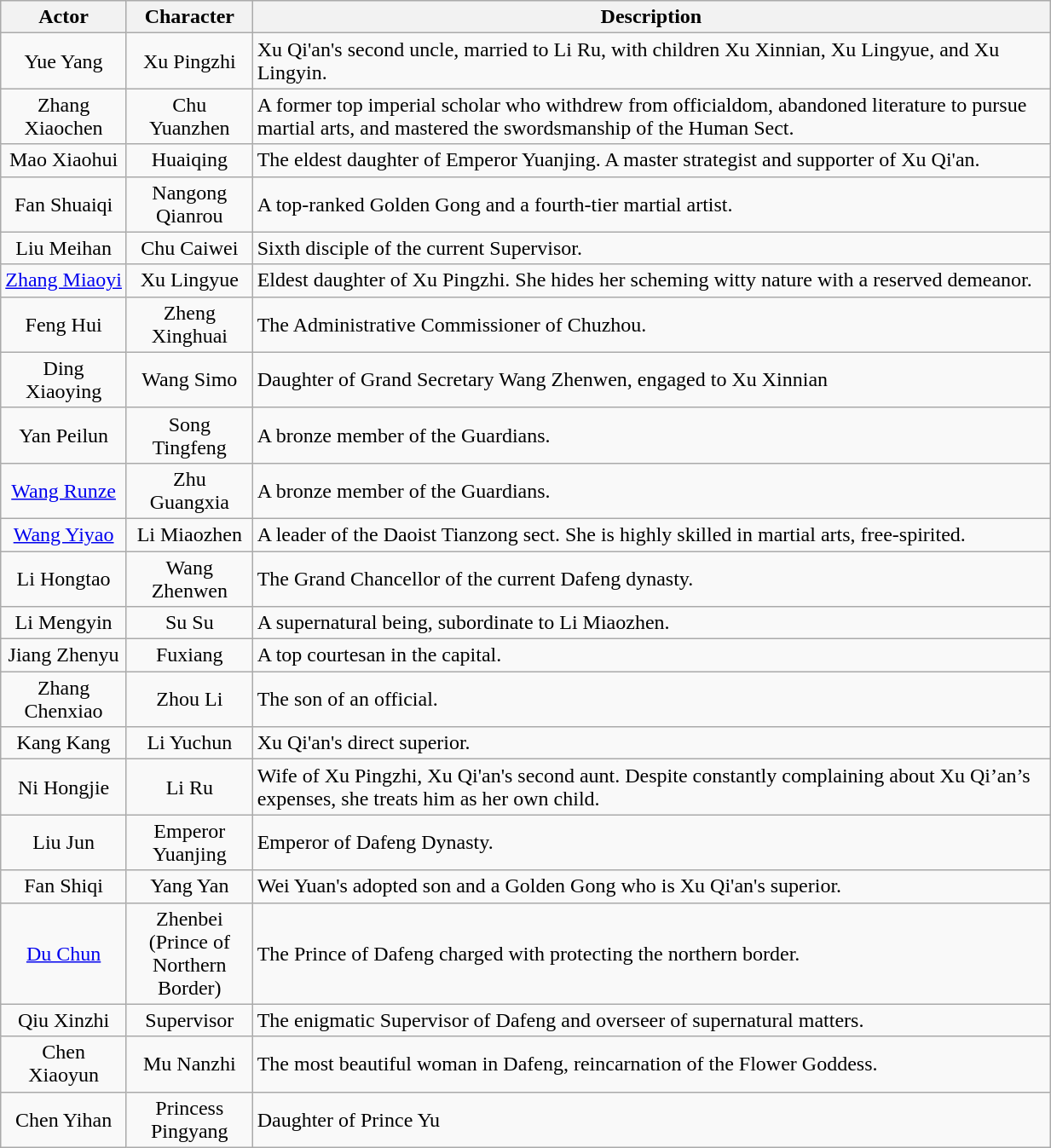<table class="wikitable" style="text-align:center" width="65%">
<tr>
<th width="12%"><strong>Actor</strong></th>
<th width="12%"><strong>Character</strong></th>
<th><strong>Description</strong></th>
</tr>
<tr>
<td>Yue Yang</td>
<td>Xu Pingzhi</td>
<td align="left">Xu Qi'an's second uncle, married to Li Ru, with children Xu Xinnian, Xu Lingyue, and Xu Lingyin.</td>
</tr>
<tr>
<td>Zhang Xiaochen</td>
<td>Chu Yuanzhen</td>
<td align="left">A former top imperial scholar who withdrew from officialdom, abandoned literature to pursue martial arts, and mastered the swordsmanship of the Human Sect.</td>
</tr>
<tr>
<td>Mao Xiaohui</td>
<td>Huaiqing</td>
<td align="left">The eldest daughter of Emperor Yuanjing. A master strategist and supporter of Xu Qi'an.</td>
</tr>
<tr>
<td>Fan Shuaiqi</td>
<td>Nangong Qianrou</td>
<td align="left">A top-ranked Golden Gong and a fourth-tier martial artist.</td>
</tr>
<tr>
<td>Liu Meihan</td>
<td>Chu Caiwei</td>
<td align="left">Sixth disciple of the current Supervisor.</td>
</tr>
<tr>
<td><a href='#'>Zhang Miaoyi</a></td>
<td>Xu Lingyue</td>
<td align="left">Eldest daughter of Xu Pingzhi. She hides her scheming witty nature with a reserved demeanor.</td>
</tr>
<tr>
<td>Feng Hui</td>
<td>Zheng Xinghuai</td>
<td align="left">The Administrative Commissioner of Chuzhou.</td>
</tr>
<tr>
<td>Ding Xiaoying</td>
<td>Wang Simo</td>
<td align="left">Daughter of Grand Secretary Wang Zhenwen, engaged to Xu Xinnian</td>
</tr>
<tr>
<td>Yan Peilun</td>
<td>Song Tingfeng</td>
<td align="left">A bronze member of the Guardians.</td>
</tr>
<tr>
<td><a href='#'>Wang Runze</a></td>
<td>Zhu Guangxia</td>
<td align="left">A bronze member of the Guardians.</td>
</tr>
<tr>
<td><a href='#'>Wang Yiyao</a></td>
<td>Li Miaozhen</td>
<td align="left">A leader of the Daoist Tianzong sect. She is highly skilled in martial arts, free-spirited.</td>
</tr>
<tr>
<td>Li Hongtao</td>
<td>Wang Zhenwen</td>
<td align="left">The Grand Chancellor of the current Dafeng dynasty.</td>
</tr>
<tr>
<td>Li Mengyin</td>
<td>Su Su</td>
<td align="left">A supernatural being, subordinate to Li Miaozhen.</td>
</tr>
<tr>
<td>Jiang Zhenyu</td>
<td>Fuxiang</td>
<td align="left">A top courtesan in the capital.</td>
</tr>
<tr>
<td>Zhang Chenxiao</td>
<td>Zhou Li</td>
<td align="left">The son of an official.</td>
</tr>
<tr>
<td>Kang Kang</td>
<td>Li Yuchun</td>
<td align="left">Xu Qi'an's direct superior.</td>
</tr>
<tr>
<td>Ni Hongjie</td>
<td>Li Ru</td>
<td align="left">Wife of Xu Pingzhi, Xu Qi'an's second aunt. Despite constantly complaining about Xu Qi’an’s expenses, she treats him as her own child.</td>
</tr>
<tr>
<td>Liu Jun</td>
<td>Emperor Yuanjing</td>
<td align="left">Emperor of Dafeng Dynasty.</td>
</tr>
<tr>
<td>Fan Shiqi</td>
<td>Yang Yan</td>
<td align="left">Wei Yuan's adopted son and a Golden Gong who is Xu Qi'an's superior.</td>
</tr>
<tr>
<td><a href='#'>Du Chun</a></td>
<td>Zhenbei (Prince of Northern Border)</td>
<td align="left">The Prince of Dafeng charged with protecting the northern border.</td>
</tr>
<tr>
<td>Qiu Xinzhi</td>
<td>Supervisor</td>
<td align="left">The enigmatic Supervisor of Dafeng and overseer of supernatural matters.</td>
</tr>
<tr>
<td>Chen Xiaoyun</td>
<td>Mu Nanzhi</td>
<td align="left">The most beautiful woman in Dafeng, reincarnation of the Flower Goddess.</td>
</tr>
<tr>
<td>Chen Yihan</td>
<td>Princess Pingyang</td>
<td align="left">Daughter of Prince Yu</td>
</tr>
</table>
